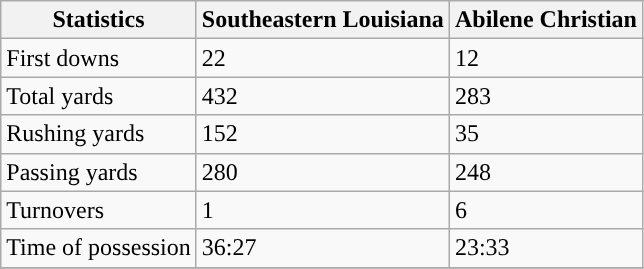<table class="wikitable">
<tr>
<th>Statistics</th>
<th>Southeastern Louisiana</th>
<th>Abilene Christian</th>
</tr>
<tr>
<td>First downs</td>
<td>22</td>
<td>12</td>
</tr>
<tr>
<td>Total yards</td>
<td>432</td>
<td>283</td>
</tr>
<tr>
<td>Rushing yards</td>
<td>152</td>
<td>35</td>
</tr>
<tr>
<td>Passing yards</td>
<td>280</td>
<td>248</td>
</tr>
<tr>
<td>Turnovers</td>
<td>1</td>
<td>6</td>
</tr>
<tr>
<td>Time of possession</td>
<td>36:27</td>
<td>23:33</td>
</tr>
<tr>
</tr>
</table>
